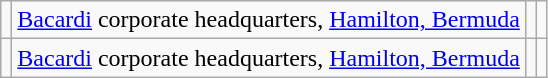<table class="wikitable sortable">
<tr>
<td></td>
<td><a href='#'>Bacardi</a> corporate headquarters, <a href='#'>Hamilton, Bermuda</a></td>
<td></td>
<td></td>
</tr>
<tr>
<td></td>
<td><a href='#'>Bacardi</a> corporate headquarters, <a href='#'>Hamilton, Bermuda</a></td>
<td></td>
<td></td>
</tr>
</table>
